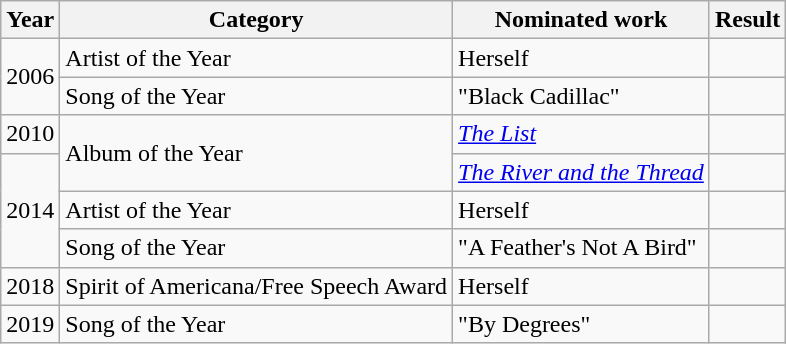<table class="wikitable">
<tr>
<th>Year</th>
<th>Category</th>
<th>Nominated work</th>
<th>Result</th>
</tr>
<tr>
<td rowspan=2>2006</td>
<td>Artist of the Year</td>
<td>Herself</td>
<td></td>
</tr>
<tr>
<td>Song of the Year</td>
<td>"Black Cadillac"</td>
<td></td>
</tr>
<tr>
<td>2010</td>
<td rowspan=2>Album of the Year</td>
<td><em><a href='#'>The List</a></em></td>
<td></td>
</tr>
<tr>
<td rowspan=3>2014</td>
<td><em><a href='#'>The River and the Thread</a></em></td>
<td></td>
</tr>
<tr>
<td>Artist of the Year</td>
<td>Herself</td>
<td></td>
</tr>
<tr>
<td>Song of the Year</td>
<td>"A Feather's Not A Bird"</td>
<td></td>
</tr>
<tr>
<td>2018</td>
<td>Spirit of Americana/Free Speech Award</td>
<td>Herself</td>
<td></td>
</tr>
<tr>
<td>2019</td>
<td>Song of the Year</td>
<td>"By Degrees"</td>
<td></td>
</tr>
</table>
